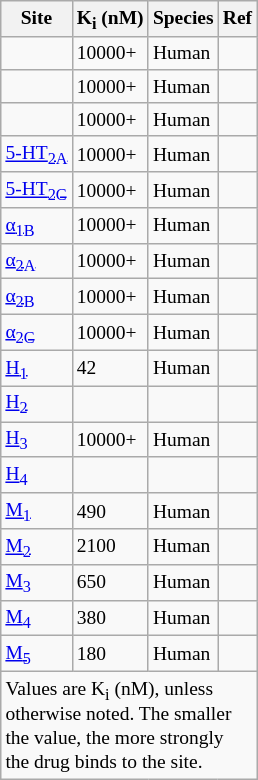<table class="wikitable floatright sortable" style="font-size:small;">
<tr>
<th>Site</th>
<th>K<sub>i</sub> (nM)</th>
<th>Species</th>
<th>Ref</th>
</tr>
<tr>
<td></td>
<td>10000+</td>
<td>Human</td>
<td></td>
</tr>
<tr>
<td></td>
<td>10000+</td>
<td>Human</td>
<td></td>
</tr>
<tr>
<td></td>
<td>10000+</td>
<td>Human</td>
<td></td>
</tr>
<tr>
<td><a href='#'>5-HT<sub>2A</sub></a></td>
<td>10000+</td>
<td>Human</td>
<td></td>
</tr>
<tr>
<td><a href='#'>5-HT<sub>2C</sub></a></td>
<td>10000+</td>
<td>Human</td>
<td></td>
</tr>
<tr>
<td><a href='#'>α<sub>1B</sub></a></td>
<td>10000+</td>
<td>Human</td>
<td></td>
</tr>
<tr>
<td><a href='#'>α<sub>2A</sub></a></td>
<td>10000+</td>
<td>Human</td>
<td></td>
</tr>
<tr>
<td><a href='#'>α<sub>2B</sub></a></td>
<td>10000+</td>
<td>Human</td>
<td></td>
</tr>
<tr>
<td><a href='#'>α<sub>2C</sub></a></td>
<td>10000+</td>
<td>Human</td>
<td></td>
</tr>
<tr>
<td><a href='#'>H<sub>1</sub></a></td>
<td>42</td>
<td>Human</td>
<td></td>
</tr>
<tr>
<td><a href='#'>H<sub>2</sub></a></td>
<td></td>
<td></td>
<td></td>
</tr>
<tr>
<td><a href='#'>H<sub>3</sub></a></td>
<td>10000+</td>
<td>Human</td>
<td></td>
</tr>
<tr>
<td><a href='#'>H<sub>4</sub></a></td>
<td></td>
<td></td>
<td></td>
</tr>
<tr>
<td><a href='#'>M<sub>1</sub></a></td>
<td>490</td>
<td>Human</td>
<td></td>
</tr>
<tr>
<td><a href='#'>M<sub>2</sub></a></td>
<td>2100</td>
<td>Human</td>
<td></td>
</tr>
<tr>
<td><a href='#'>M<sub>3</sub></a></td>
<td>650</td>
<td>Human</td>
<td></td>
</tr>
<tr>
<td><a href='#'>M<sub>4</sub></a></td>
<td>380</td>
<td>Human</td>
<td></td>
</tr>
<tr>
<td><a href='#'>M<sub>5</sub></a></td>
<td>180</td>
<td>Human</td>
<td></td>
</tr>
<tr class="sortbottom">
<td colspan="4" style="width: 1px;">Values are K<sub>i</sub> (nM), unless otherwise noted. The smaller the value, the more strongly the drug binds to the site.</td>
</tr>
</table>
